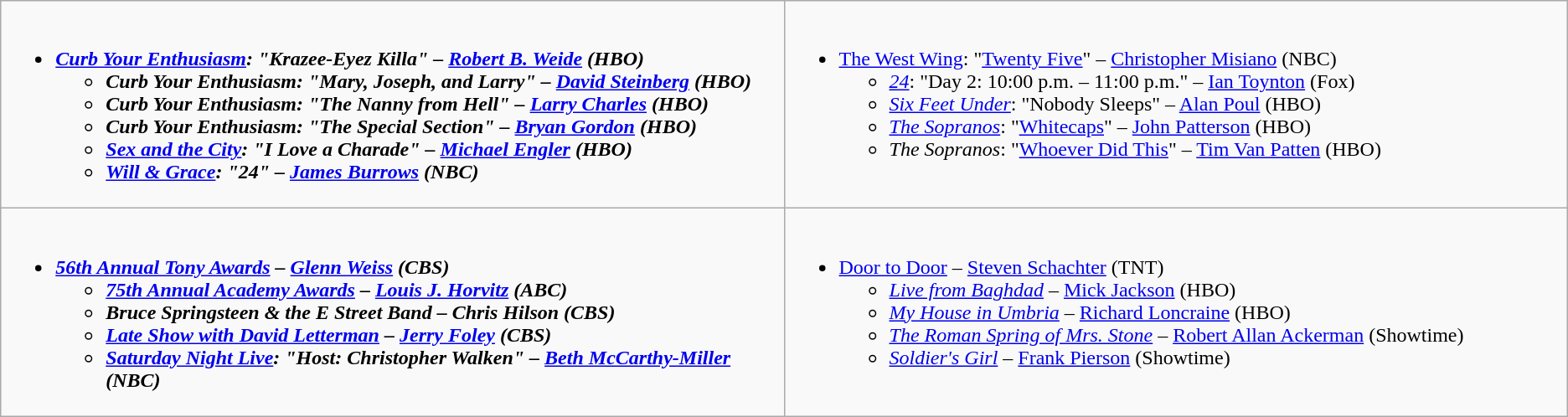<table class="wikitable">
<tr>
<td style="vertical-align:top;" width="50%"><br><ul><li><strong><em><a href='#'>Curb Your Enthusiasm</a><em>: "Krazee-Eyez Killa" – <a href='#'>Robert B. Weide</a> (HBO)<strong><ul><li></em>Curb Your Enthusiasm<em>: "Mary, Joseph, and Larry" – <a href='#'>David Steinberg</a> (HBO)</li><li></em>Curb Your Enthusiasm<em>: "The Nanny from Hell" – <a href='#'>Larry Charles</a> (HBO)</li><li></em>Curb Your Enthusiasm<em>: "The Special Section" – <a href='#'>Bryan Gordon</a> (HBO)</li><li></em><a href='#'>Sex and the City</a><em>: "I Love a Charade" – <a href='#'>Michael Engler</a> (HBO)</li><li></em><a href='#'>Will & Grace</a><em>: "24" – <a href='#'>James Burrows</a> (NBC)</li></ul></li></ul></td>
<td style="vertical-align:top;" width="50%"><br><ul><li></em></strong><a href='#'>The West Wing</a></em>: "<a href='#'>Twenty Five</a>" – <a href='#'>Christopher Misiano</a> (NBC)</strong><ul><li><em><a href='#'>24</a></em>: "Day 2: 10:00 p.m. – 11:00 p.m." – <a href='#'>Ian Toynton</a> (Fox)</li><li><em><a href='#'>Six Feet Under</a></em>: "Nobody Sleeps" – <a href='#'>Alan Poul</a> (HBO)</li><li><em><a href='#'>The Sopranos</a></em>: "<a href='#'>Whitecaps</a>" – <a href='#'>John Patterson</a> (HBO)</li><li><em>The Sopranos</em>: "<a href='#'>Whoever Did This</a>" – <a href='#'>Tim Van Patten</a> (HBO)</li></ul></li></ul></td>
</tr>
<tr>
<td style="vertical-align:top;" width="50%"><br><ul><li><strong><em><a href='#'>56th Annual Tony Awards</a><em> – <a href='#'>Glenn Weiss</a> (CBS)<strong><ul><li></em><a href='#'>75th Annual Academy Awards</a><em> – <a href='#'>Louis J. Horvitz</a> (ABC)</li><li></em>Bruce Springsteen & the E Street Band<em> – Chris Hilson (CBS)</li><li></em><a href='#'>Late Show with David Letterman</a><em> – <a href='#'>Jerry Foley</a> (CBS)</li><li></em><a href='#'>Saturday Night Live</a><em>: "Host: Christopher Walken" – <a href='#'>Beth McCarthy-Miller</a> (NBC)</li></ul></li></ul></td>
<td style="vertical-align:top;" width="50%"><br><ul><li></em></strong><a href='#'>Door to Door</a></em> – <a href='#'>Steven Schachter</a> (TNT)</strong><ul><li><em><a href='#'>Live from Baghdad</a></em> – <a href='#'>Mick Jackson</a> (HBO)</li><li><em><a href='#'>My House in Umbria</a></em> – <a href='#'>Richard Loncraine</a> (HBO)</li><li><em><a href='#'>The Roman Spring of Mrs. Stone</a></em> – <a href='#'>Robert Allan Ackerman</a> (Showtime)</li><li><em><a href='#'>Soldier's Girl</a></em> – <a href='#'>Frank Pierson</a> (Showtime)</li></ul></li></ul></td>
</tr>
</table>
